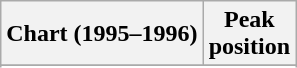<table class="wikitable sortable">
<tr>
<th align="left">Chart (1995–1996)</th>
<th align="center">Peak<br>position</th>
</tr>
<tr>
</tr>
<tr>
</tr>
<tr>
</tr>
</table>
